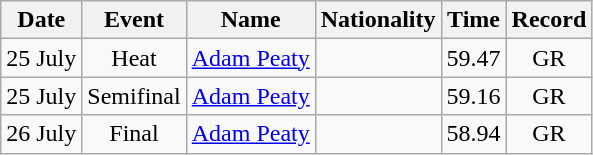<table class=wikitable style=text-align:center>
<tr>
<th>Date</th>
<th>Event</th>
<th>Name</th>
<th>Nationality</th>
<th>Time</th>
<th>Record</th>
</tr>
<tr>
<td>25 July</td>
<td>Heat</td>
<td align=left><a href='#'>Adam Peaty</a></td>
<td align=left></td>
<td>59.47</td>
<td>GR</td>
</tr>
<tr>
<td>25 July</td>
<td>Semifinal</td>
<td align=left><a href='#'>Adam Peaty</a></td>
<td align=left></td>
<td>59.16</td>
<td>GR</td>
</tr>
<tr>
<td>26 July</td>
<td>Final</td>
<td align=left><a href='#'>Adam Peaty</a></td>
<td align=left></td>
<td>58.94</td>
<td>GR</td>
</tr>
</table>
